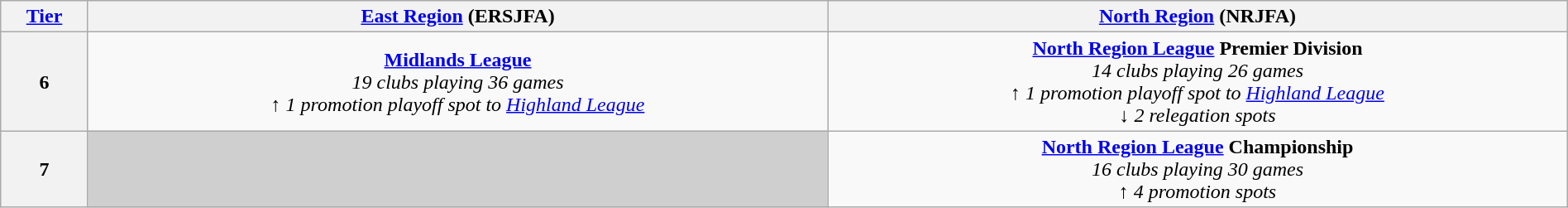<table class="wikitable" width="100%" cellpadding="0" border="1">
<tr>
<th><a href='#'>Tier</a></th>
<th colspan="1"><a href='#'>East Region</a> (ERSJFA)</th>
<th><a href='#'>North Region</a> (NRJFA)</th>
</tr>
<tr>
<th>6</th>
<td colspan="1" align="center"><strong><a href='#'>Midlands League</a></strong><br><em>19 clubs playing 36 games</em><br><em>↑ 1 promotion playoff spot to <a href='#'>Highland League</a></em></td>
<td colspan="1" align="center"><strong><a href='#'>North Region League</a> Premier Division</strong><br><em>14 clubs playing 26 games</em><br><em>↑ 1 promotion playoff spot to <a href='#'>Highland League</a></em><br><em>↓ 2 relegation spots</em></td>
</tr>
<tr>
<th>7</th>
<td style="background-color: #cfcfcf"></td>
<td colspan="1" align="center"><strong><a href='#'>North Region League</a> Championship</strong><br><em>16 clubs playing 30 games</em><br><em>↑ 4 promotion spots</em></td>
</tr>
</table>
